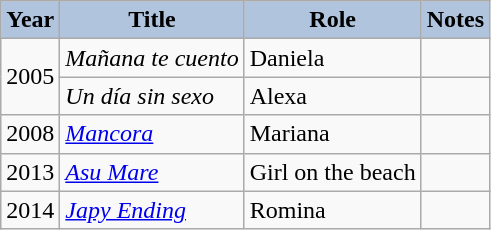<table class="wikitable">
<tr>
<th style="background:#B0C4DE;">Year</th>
<th style="background:#B0C4DE;">Title</th>
<th style="background:#B0C4DE;">Role</th>
<th style="background:#B0C4DE;">Notes</th>
</tr>
<tr>
<td rowspan=2>2005</td>
<td><em>Mañana te cuento</em></td>
<td>Daniela</td>
<td></td>
</tr>
<tr>
<td><em>Un día sin sexo</em></td>
<td>Alexa</td>
<td></td>
</tr>
<tr>
<td>2008</td>
<td><em><a href='#'>Mancora</a></em></td>
<td>Mariana</td>
<td></td>
</tr>
<tr>
<td>2013</td>
<td><em><a href='#'>Asu Mare</a></em></td>
<td>Girl on the beach</td>
<td></td>
</tr>
<tr>
<td>2014</td>
<td><em><a href='#'>Japy Ending</a></em></td>
<td>Romina</td>
<td></td>
</tr>
</table>
